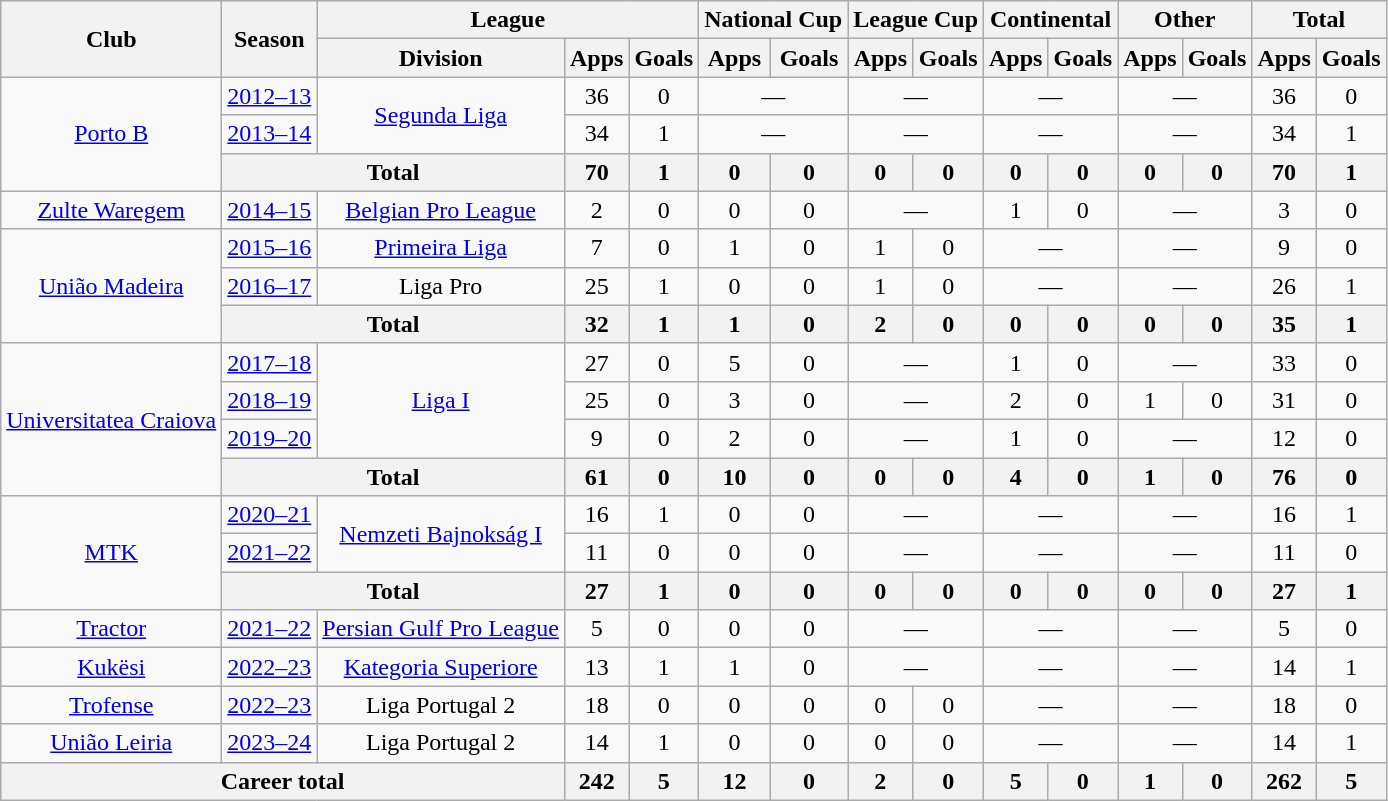<table class="wikitable" style="text-align:center">
<tr>
<th rowspan="2">Club</th>
<th rowspan="2">Season</th>
<th colspan="3">League</th>
<th colspan="2">National Cup</th>
<th colspan="2">League Cup</th>
<th colspan="2">Continental</th>
<th colspan="2">Other</th>
<th colspan="2">Total</th>
</tr>
<tr>
<th>Division</th>
<th>Apps</th>
<th>Goals</th>
<th>Apps</th>
<th>Goals</th>
<th>Apps</th>
<th>Goals</th>
<th>Apps</th>
<th>Goals</th>
<th>Apps</th>
<th>Goals</th>
<th>Apps</th>
<th>Goals</th>
</tr>
<tr>
<td rowspan="3"><a href='#'>Porto B</a></td>
<td><a href='#'>2012–13</a></td>
<td rowspan="2"><a href='#'>Segunda Liga</a></td>
<td>36</td>
<td>0</td>
<td colspan="2">—</td>
<td colspan="2">—</td>
<td colspan="2">—</td>
<td colspan="2">—</td>
<td>36</td>
<td>0</td>
</tr>
<tr>
<td><a href='#'>2013–14</a></td>
<td>34</td>
<td>1</td>
<td colspan="2">—</td>
<td colspan="2">—</td>
<td colspan="2">—</td>
<td colspan="2">—</td>
<td>34</td>
<td>1</td>
</tr>
<tr>
<th colspan="2">Total</th>
<th>70</th>
<th>1</th>
<th>0</th>
<th>0</th>
<th>0</th>
<th>0</th>
<th>0</th>
<th>0</th>
<th>0</th>
<th>0</th>
<th>70</th>
<th>1</th>
</tr>
<tr>
<td><a href='#'>Zulte Waregem</a></td>
<td><a href='#'>2014–15</a></td>
<td><a href='#'>Belgian Pro League</a></td>
<td>2</td>
<td>0</td>
<td>0</td>
<td>0</td>
<td colspan="2">—</td>
<td>1</td>
<td>0</td>
<td colspan="2">—</td>
<td>3</td>
<td>0</td>
</tr>
<tr>
<td rowspan="3"><a href='#'>União Madeira</a></td>
<td><a href='#'>2015–16</a></td>
<td><a href='#'>Primeira Liga</a></td>
<td>7</td>
<td>0</td>
<td>1</td>
<td>0</td>
<td>1</td>
<td>0</td>
<td colspan="2">—</td>
<td colspan="2">—</td>
<td>9</td>
<td>0</td>
</tr>
<tr>
<td><a href='#'>2016–17</a></td>
<td>Liga Pro</td>
<td>25</td>
<td>1</td>
<td>0</td>
<td>0</td>
<td>1</td>
<td>0</td>
<td colspan="2">—</td>
<td colspan="2">—</td>
<td>26</td>
<td>1</td>
</tr>
<tr>
<th colspan="2">Total</th>
<th>32</th>
<th>1</th>
<th>1</th>
<th>0</th>
<th>2</th>
<th>0</th>
<th>0</th>
<th>0</th>
<th>0</th>
<th>0</th>
<th>35</th>
<th>1</th>
</tr>
<tr>
<td rowspan="4"><a href='#'>Universitatea Craiova</a></td>
<td><a href='#'>2017–18</a></td>
<td rowspan="3"><a href='#'>Liga I</a></td>
<td>27</td>
<td>0</td>
<td>5</td>
<td>0</td>
<td colspan="2">—</td>
<td>1</td>
<td>0</td>
<td colspan="2">—</td>
<td>33</td>
<td>0</td>
</tr>
<tr>
<td><a href='#'>2018–19</a></td>
<td>25</td>
<td>0</td>
<td>3</td>
<td>0</td>
<td colspan="2">—</td>
<td>2</td>
<td>0</td>
<td>1</td>
<td>0</td>
<td>31</td>
<td>0</td>
</tr>
<tr>
<td><a href='#'>2019–20</a></td>
<td>9</td>
<td>0</td>
<td>2</td>
<td>0</td>
<td colspan="2">—</td>
<td>1</td>
<td>0</td>
<td colspan="2">—</td>
<td>12</td>
<td>0</td>
</tr>
<tr>
<th colspan="2">Total</th>
<th>61</th>
<th>0</th>
<th>10</th>
<th>0</th>
<th>0</th>
<th>0</th>
<th>4</th>
<th>0</th>
<th>1</th>
<th>0</th>
<th>76</th>
<th>0</th>
</tr>
<tr>
<td rowspan="3"><a href='#'>MTK</a></td>
<td><a href='#'>2020–21</a></td>
<td rowspan="2"><a href='#'>Nemzeti Bajnokság I</a></td>
<td>16</td>
<td>1</td>
<td>0</td>
<td>0</td>
<td colspan="2">—</td>
<td colspan="2">—</td>
<td colspan="2">—</td>
<td>16</td>
<td>1</td>
</tr>
<tr>
<td><a href='#'>2021–22</a></td>
<td>11</td>
<td>0</td>
<td>0</td>
<td>0</td>
<td colspan="2">—</td>
<td colspan="2">—</td>
<td colspan="2">—</td>
<td>11</td>
<td>0</td>
</tr>
<tr>
<th colspan="2">Total</th>
<th>27</th>
<th>1</th>
<th>0</th>
<th>0</th>
<th>0</th>
<th>0</th>
<th>0</th>
<th>0</th>
<th>0</th>
<th>0</th>
<th>27</th>
<th>1</th>
</tr>
<tr>
<td><a href='#'>Tractor</a></td>
<td><a href='#'>2021–22</a></td>
<td><a href='#'>Persian Gulf Pro League</a></td>
<td>5</td>
<td>0</td>
<td>0</td>
<td>0</td>
<td colspan="2">—</td>
<td colspan="2">—</td>
<td colspan="2">—</td>
<td>5</td>
<td>0</td>
</tr>
<tr>
<td><a href='#'>Kukësi</a></td>
<td><a href='#'>2022–23</a></td>
<td><a href='#'>Kategoria Superiore</a></td>
<td>13</td>
<td>1</td>
<td>1</td>
<td>0</td>
<td colspan="2">—</td>
<td colspan="2">—</td>
<td colspan="2">—</td>
<td>14</td>
<td>1</td>
</tr>
<tr>
<td><a href='#'>Trofense</a></td>
<td><a href='#'>2022–23</a></td>
<td>Liga Portugal 2</td>
<td>18</td>
<td>0</td>
<td>0</td>
<td>0</td>
<td>0</td>
<td>0</td>
<td colspan="2">—</td>
<td colspan="2">—</td>
<td>18</td>
<td>0</td>
</tr>
<tr>
<td><a href='#'>União Leiria</a></td>
<td><a href='#'>2023–24</a></td>
<td>Liga Portugal 2</td>
<td>14</td>
<td>1</td>
<td>0</td>
<td>0</td>
<td>0</td>
<td>0</td>
<td colspan="2">—</td>
<td colspan="2">—</td>
<td>14</td>
<td>1</td>
</tr>
<tr>
<th colspan="3">Career total</th>
<th>242</th>
<th>5</th>
<th>12</th>
<th>0</th>
<th>2</th>
<th>0</th>
<th>5</th>
<th>0</th>
<th>1</th>
<th>0</th>
<th>262</th>
<th>5</th>
</tr>
</table>
